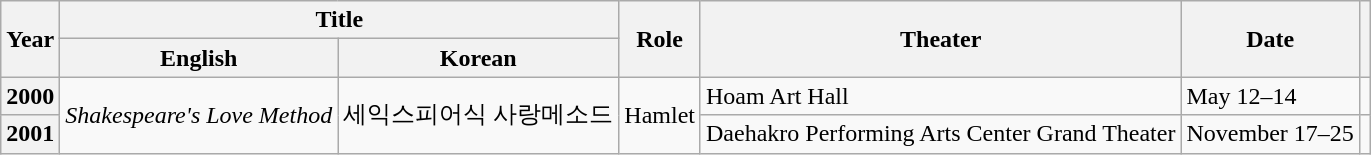<table class="wikitable plainrowheaders">
<tr>
<th rowspan="2">Year</th>
<th colspan="2">Title</th>
<th rowspan="2">Role</th>
<th rowspan="2">Theater</th>
<th rowspan="2">Date</th>
<th rowspan="2"></th>
</tr>
<tr>
<th scope="col">English</th>
<th scope="col">Korean</th>
</tr>
<tr>
<th scope="row">2000</th>
<td rowspan="2"><em>Shakespeare's Love Method</em></td>
<td rowspan="2">세익스피어식 사랑메소드</td>
<td rowspan="2">Hamlet</td>
<td>Hoam Art Hall</td>
<td>May 12–14</td>
<td></td>
</tr>
<tr>
<th scope="row">2001</th>
<td>Daehakro Performing Arts Center Grand Theater</td>
<td>November 17–25</td>
<td></td>
</tr>
</table>
